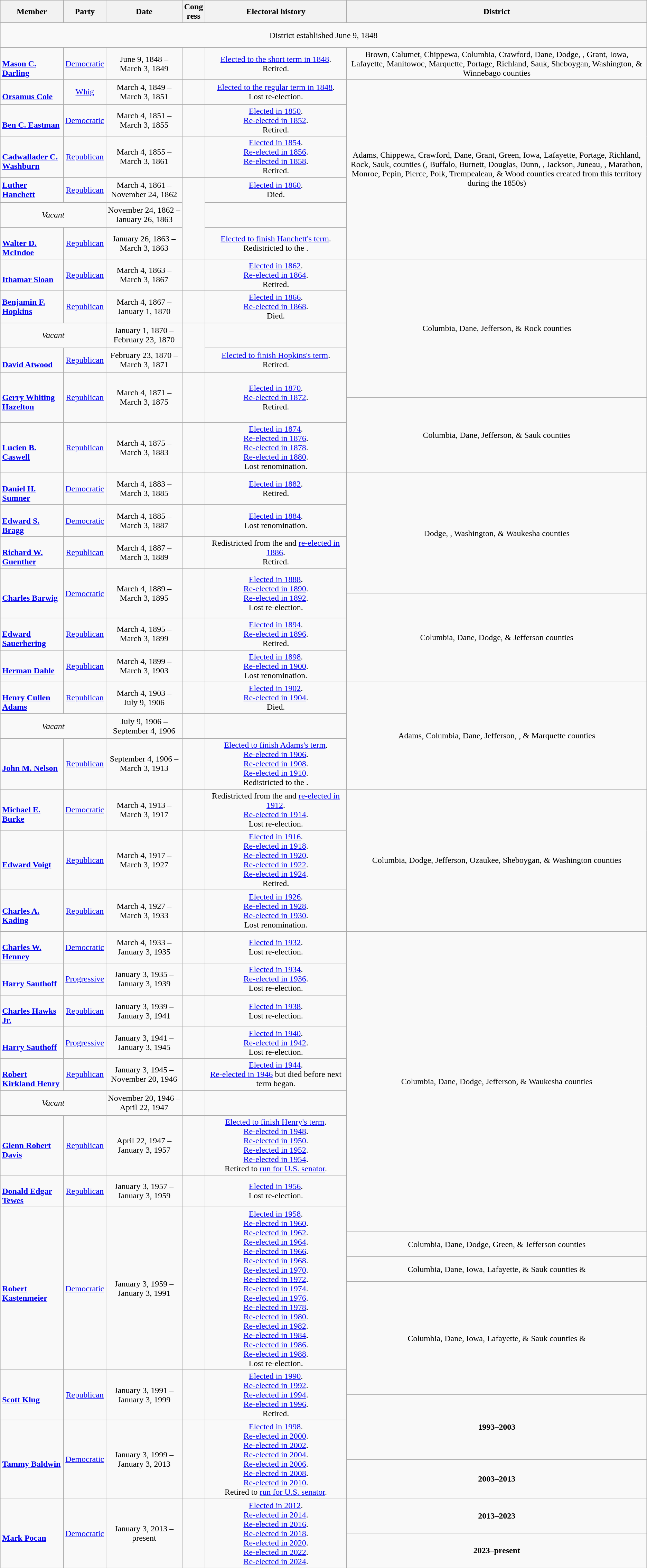<table class=wikitable style="text-align:center">
<tr>
<th>Member</th>
<th>Party</th>
<th>Date</th>
<th>Cong<br>ress</th>
<th style=min-width:15em>Electoral history</th>
<th>District</th>
</tr>
<tr style="height:3em">
<td colspan=6>District established June 9, 1848</td>
</tr>
<tr style="height:3em">
<td align=left><br><strong><a href='#'>Mason C. Darling</a></strong><br></td>
<td><a href='#'>Democratic</a></td>
<td nowrap>June 9, 1848 –<br>March 3, 1849</td>
<td></td>
<td><a href='#'>Elected to the short term in 1848</a>.<br>Retired.</td>
<td> Brown, Calumet, Chippewa, Columbia, Crawford, Dane, Dodge, , Grant, Iowa,  Lafayette, Manitowoc, Marquette, Portage, Richland, Sauk, Sheboygan,  Washington, & Winnebago counties</td>
</tr>
<tr style="height:3em">
<td align=left><br><strong><a href='#'>Orsamus Cole</a></strong><br></td>
<td><a href='#'>Whig</a></td>
<td nowrap>March 4, 1849 –<br>March 3, 1851</td>
<td></td>
<td><a href='#'>Elected to the regular term in 1848</a>.<br>Lost re-election.</td>
<td rowspan="6"> Adams, Chippewa, Crawford, Dane, Grant, Green, Iowa,  Lafayette, Portage, Richland, Rock, Sauk,  counties (, Buffalo, Burnett, Douglas, Dunn, , Jackson, Juneau, , Marathon, Monroe, Pepin, Pierce, Polk, Trempealeau, & Wood counties created from this territory during the 1850s)</td>
</tr>
<tr style="height:3em">
<td align=left><br><strong><a href='#'>Ben C. Eastman</a></strong><br></td>
<td><a href='#'>Democratic</a></td>
<td nowrap>March 4, 1851 –<br>March 3, 1855</td>
<td></td>
<td><a href='#'>Elected in 1850</a>.<br><a href='#'>Re-elected in 1852</a>.<br>Retired.</td>
</tr>
<tr style="height:3em">
<td align=left><br><strong><a href='#'>Cadwallader C. Washburn</a></strong><br></td>
<td><a href='#'>Republican</a></td>
<td nowrap>March 4, 1855 –<br>March 3, 1861</td>
<td></td>
<td><a href='#'>Elected in 1854</a>.<br><a href='#'>Re-elected in 1856</a>.<br><a href='#'>Re-elected in 1858</a>.<br>Retired.</td>
</tr>
<tr style="height:3em">
<td align=left><strong><a href='#'>Luther Hanchett</a></strong><br></td>
<td><a href='#'>Republican</a></td>
<td nowrap>March 4, 1861 –<br>November 24, 1862</td>
<td rowspan=3></td>
<td><a href='#'>Elected in 1860</a>.<br>Died.</td>
</tr>
<tr style="height:3em">
<td colspan=2><em>Vacant</em></td>
<td nowrap>November 24, 1862 –<br>January 26, 1863</td>
<td></td>
</tr>
<tr style="height:3em">
<td align=left><br><strong><a href='#'>Walter D. McIndoe</a></strong><br></td>
<td><a href='#'>Republican</a></td>
<td nowrap>January 26, 1863 –<br>March 3, 1863</td>
<td><a href='#'>Elected to finish Hanchett's term</a>.<br>Redistricted to the .</td>
</tr>
<tr style="height:3em">
<td align=left><br><strong><a href='#'>Ithamar Sloan</a></strong><br></td>
<td><a href='#'>Republican</a></td>
<td nowrap>March 4, 1863 –<br>March 3, 1867</td>
<td></td>
<td><a href='#'>Elected in 1862</a>.<br><a href='#'>Re-elected in 1864</a>.<br>Retired.</td>
<td rowspan="5"> Columbia, Dane, Jefferson, & Rock counties</td>
</tr>
<tr style="height:3em">
<td align=left><strong><a href='#'>Benjamin F. Hopkins</a></strong><br></td>
<td><a href='#'>Republican</a></td>
<td nowrap>March 4, 1867 –<br>January 1, 1870</td>
<td></td>
<td><a href='#'>Elected in 1866</a>.<br><a href='#'>Re-elected in 1868</a>.<br>Died.</td>
</tr>
<tr style="height:3em">
<td colspan=2><em>Vacant</em></td>
<td nowrap>January 1, 1870 –<br>February 23, 1870</td>
<td rowspan=2></td>
<td></td>
</tr>
<tr style="height:3em">
<td align=left><br><strong><a href='#'>David Atwood</a></strong><br></td>
<td><a href='#'>Republican</a></td>
<td nowrap>February 23, 1870 –<br>March 3, 1871</td>
<td><a href='#'>Elected to finish Hopkins's term</a>.<br>Retired.</td>
</tr>
<tr style="height:3em">
<td rowspan="2" align=left><br><strong><a href='#'>Gerry Whiting Hazelton</a></strong><br></td>
<td rowspan="2" ><a href='#'>Republican</a></td>
<td rowspan="2" nowrap>March 4, 1871 –<br>March 3, 1875</td>
<td rowspan="2"></td>
<td rowspan="2"><a href='#'>Elected in 1870</a>.<br><a href='#'>Re-elected in 1872</a>.<br>Retired.</td>
</tr>
<tr style="height:3em">
<td rowspan="2"> Columbia, Dane, Jefferson, & Sauk counties</td>
</tr>
<tr style="height:3em">
<td align=left><br><strong><a href='#'>Lucien B. Caswell</a></strong><br></td>
<td><a href='#'>Republican</a></td>
<td nowrap>March 4, 1875 –<br>March 3, 1883</td>
<td></td>
<td><a href='#'>Elected in 1874</a>.<br><a href='#'>Re-elected in 1876</a>.<br><a href='#'>Re-elected in 1878</a>.<br><a href='#'>Re-elected in 1880</a>.<br>Lost renomination.</td>
</tr>
<tr style="height:3em">
<td align=left><br><strong><a href='#'>Daniel H. Sumner</a></strong><br></td>
<td><a href='#'>Democratic</a></td>
<td nowrap>March 4, 1883 –<br>March 3, 1885</td>
<td></td>
<td><a href='#'>Elected in 1882</a>.<br>Retired.</td>
<td rowspan="4"> Dodge, , Washington, & Waukesha counties</td>
</tr>
<tr style="height:3em">
<td align=left><br><strong><a href='#'>Edward S. Bragg</a></strong><br></td>
<td><a href='#'>Democratic</a></td>
<td nowrap>March 4, 1885 –<br>March 3, 1887</td>
<td></td>
<td><a href='#'>Elected in 1884</a>.<br>Lost renomination.</td>
</tr>
<tr style="height:3em">
<td align=left><br><strong><a href='#'>Richard W. Guenther</a></strong><br></td>
<td><a href='#'>Republican</a></td>
<td nowrap>March 4, 1887 –<br>March 3, 1889</td>
<td></td>
<td>Redistricted from the  and <a href='#'>re-elected in 1886</a>.<br>Retired.</td>
</tr>
<tr style="height:3em">
<td rowspan="2" align=left><br><strong><a href='#'>Charles Barwig</a></strong><br></td>
<td rowspan="2" ><a href='#'>Democratic</a></td>
<td rowspan="2" nowrap>March 4, 1889 –<br>March 3, 1895</td>
<td rowspan="2"></td>
<td rowspan="2"><a href='#'>Elected in 1888</a>.<br><a href='#'>Re-elected in 1890</a>.<br><a href='#'>Re-elected in 1892</a>.<br>Lost re-election.</td>
</tr>
<tr style="height:3em">
<td rowspan="3"> Columbia, Dane, Dodge, & Jefferson counties</td>
</tr>
<tr style="height:3em">
<td align=left><br><strong><a href='#'>Edward Sauerhering</a></strong><br></td>
<td><a href='#'>Republican</a></td>
<td nowrap>March 4, 1895 –<br>March 3, 1899</td>
<td></td>
<td><a href='#'>Elected in 1894</a>.<br><a href='#'>Re-elected in 1896</a>.<br>Retired.</td>
</tr>
<tr style="height:3em">
<td align=left><br><strong><a href='#'>Herman Dahle</a></strong><br></td>
<td><a href='#'>Republican</a></td>
<td nowrap>March 4, 1899 –<br>March 3, 1903</td>
<td></td>
<td><a href='#'>Elected in 1898</a>.<br><a href='#'>Re-elected in 1900</a>.<br>Lost renomination.</td>
</tr>
<tr style="height:3em">
<td align=left><br><strong><a href='#'>Henry Cullen Adams</a></strong><br></td>
<td><a href='#'>Republican</a></td>
<td nowrap>March 4, 1903 –<br>July 9, 1906</td>
<td></td>
<td><a href='#'>Elected in 1902</a>.<br><a href='#'>Re-elected in 1904</a>.<br>Died.</td>
<td rowspan="3"> Adams, Columbia, Dane, Jefferson, , & Marquette counties</td>
</tr>
<tr style="height:3em">
<td colspan=2><em>Vacant</em></td>
<td nowrap>July 9, 1906 –<br>September 4, 1906</td>
<td></td>
<td></td>
</tr>
<tr style="height:3em">
<td align=left><br><strong><a href='#'>John M. Nelson</a></strong><br></td>
<td><a href='#'>Republican</a></td>
<td nowrap>September 4, 1906 –<br>March 3, 1913</td>
<td></td>
<td><a href='#'>Elected to finish Adams's term</a>.<br><a href='#'>Re-elected in 1906</a>.<br><a href='#'>Re-elected in 1908</a>.<br><a href='#'>Re-elected in 1910</a>.<br>Redistricted to the .</td>
</tr>
<tr style="height:3em">
<td align=left><br><strong><a href='#'>Michael E. Burke</a></strong><br></td>
<td><a href='#'>Democratic</a></td>
<td nowrap>March 4, 1913 –<br>March 3, 1917</td>
<td></td>
<td>Redistricted from the  and <a href='#'>re-elected in 1912</a>.<br><a href='#'>Re-elected in 1914</a>.<br>Lost re-election.</td>
<td rowspan="3"> Columbia, Dodge, Jefferson, Ozaukee, Sheboygan, & Washington counties</td>
</tr>
<tr style="height:3em">
<td align=left><br><strong><a href='#'>Edward Voigt</a></strong><br></td>
<td><a href='#'>Republican</a></td>
<td nowrap>March 4, 1917 –<br>March 3, 1927</td>
<td></td>
<td><a href='#'>Elected in 1916</a>.<br><a href='#'>Re-elected in 1918</a>.<br><a href='#'>Re-elected in 1920</a>.<br><a href='#'>Re-elected in 1922</a>.<br><a href='#'>Re-elected in 1924</a>.<br>Retired.</td>
</tr>
<tr style="height:3em">
<td align=left><br><strong><a href='#'>Charles A. Kading</a></strong><br></td>
<td><a href='#'>Republican</a></td>
<td nowrap>March 4, 1927 –<br>March 3, 1933</td>
<td></td>
<td><a href='#'>Elected in 1926</a>.<br><a href='#'>Re-elected in 1928</a>.<br><a href='#'>Re-elected in 1930</a>.<br>Lost renomination.</td>
</tr>
<tr style="height:3em">
<td align=left><br><strong><a href='#'>Charles W. Henney</a></strong><br></td>
<td><a href='#'>Democratic</a></td>
<td nowrap>March 4, 1933 –<br>January 3, 1935</td>
<td></td>
<td><a href='#'>Elected in 1932</a>.<br>Lost re-election.</td>
<td rowspan="9"> Columbia, Dane, Dodge, Jefferson, & Waukesha counties</td>
</tr>
<tr style="height:3em">
<td align=left><br><strong><a href='#'>Harry Sauthoff</a></strong><br></td>
<td><a href='#'>Progressive</a></td>
<td nowrap>January 3, 1935 –<br>January 3, 1939</td>
<td></td>
<td><a href='#'>Elected in 1934</a>.<br><a href='#'>Re-elected in 1936</a>.<br>Lost re-election.</td>
</tr>
<tr style="height:3em">
<td align=left><br><strong><a href='#'>Charles Hawks Jr.</a></strong><br></td>
<td><a href='#'>Republican</a></td>
<td nowrap>January 3, 1939 –<br>January 3, 1941</td>
<td></td>
<td><a href='#'>Elected in 1938</a>.<br>Lost re-election.</td>
</tr>
<tr style="height:3em">
<td align=left><br><strong><a href='#'>Harry Sauthoff</a></strong><br></td>
<td><a href='#'>Progressive</a></td>
<td nowrap>January 3, 1941 –<br>January 3, 1945</td>
<td></td>
<td><a href='#'>Elected in 1940</a>.<br><a href='#'>Re-elected in 1942</a>.<br>Lost re-election.</td>
</tr>
<tr style="height:3em">
<td align=left><br><strong><a href='#'>Robert Kirkland Henry</a></strong><br></td>
<td><a href='#'>Republican</a></td>
<td nowrap>January 3, 1945 –<br>November 20, 1946</td>
<td></td>
<td><a href='#'>Elected in 1944</a>.<br><a href='#'>Re-elected in 1946</a> but died before next term began.</td>
</tr>
<tr style="height:3em">
<td colspan=2><em>Vacant</em></td>
<td nowrap>November 20, 1946 –<br>April 22, 1947</td>
<td></td>
<td></td>
</tr>
<tr style="height:3em">
<td align=left><br><strong><a href='#'>Glenn Robert Davis</a></strong><br></td>
<td><a href='#'>Republican</a></td>
<td nowrap>April 22, 1947 –<br>January 3, 1957</td>
<td></td>
<td><a href='#'>Elected to finish Henry's term</a>.<br><a href='#'>Re-elected in 1948</a>.<br><a href='#'>Re-elected in 1950</a>.<br><a href='#'>Re-elected in 1952</a>.<br><a href='#'>Re-elected in 1954</a>.<br>Retired to <a href='#'>run for U.S. senator</a>.</td>
</tr>
<tr style="height:3em">
<td align=left><br><strong><a href='#'>Donald Edgar Tewes</a></strong><br></td>
<td><a href='#'>Republican</a></td>
<td nowrap>January 3, 1957 –<br>January 3, 1959</td>
<td></td>
<td><a href='#'>Elected in 1956</a>.<br>Lost re-election.</td>
</tr>
<tr style="height:3em">
<td rowspan="4" align=left><br><strong><a href='#'>Robert Kastenmeier</a></strong><br></td>
<td rowspan="4" ><a href='#'>Democratic</a></td>
<td rowspan="4" nowrap>January 3, 1959 –<br>January 3, 1991</td>
<td rowspan="4"></td>
<td rowspan="4"><a href='#'>Elected in 1958</a>.<br><a href='#'>Re-elected in 1960</a>.<br><a href='#'>Re-elected in 1962</a>.<br><a href='#'>Re-elected in 1964</a>.<br><a href='#'>Re-elected in 1966</a>.<br><a href='#'>Re-elected in 1968</a>.<br><a href='#'>Re-elected in 1970</a>.<br><a href='#'>Re-elected in 1972</a>.<br><a href='#'>Re-elected in 1974</a>.<br><a href='#'>Re-elected in 1976</a>.<br><a href='#'>Re-elected in 1978</a>.<br><a href='#'>Re-elected in 1980</a>.<br><a href='#'>Re-elected in 1982</a>.<br><a href='#'>Re-elected in 1984</a>.<br><a href='#'>Re-elected in 1986</a>.<br><a href='#'>Re-elected in 1988</a>.<br>Lost re-election.</td>
</tr>
<tr style="height:3em">
<td> Columbia, Dane, Dodge, Green, & Jefferson counties</td>
</tr>
<tr style="height:3em">
<td> Columbia, Dane, Iowa, Lafayette, & Sauk counties & </td>
</tr>
<tr style="height:3em">
<td rowspan="2"> Columbia, Dane, Iowa, Lafayette, & Sauk counties & </td>
</tr>
<tr style="height:3em">
<td rowspan="2" align=left><br><strong><a href='#'>Scott Klug</a></strong><br></td>
<td rowspan="2" ><a href='#'>Republican</a></td>
<td rowspan="2" nowrap>January 3, 1991 –<br>January 3, 1999</td>
<td rowspan="2"></td>
<td rowspan="2"><a href='#'>Elected in 1990</a>.<br><a href='#'>Re-elected in 1992</a>.<br><a href='#'>Re-elected in 1994</a>.<br><a href='#'>Re-elected in 1996</a>.<br>Retired.</td>
</tr>
<tr style="height:3em">
<td rowspan="2"><strong>1993–2003</strong><br></td>
</tr>
<tr style="height:3em">
<td rowspan="2" align=left><br><strong><a href='#'>Tammy Baldwin</a></strong><br></td>
<td rowspan="2" ><a href='#'>Democratic</a></td>
<td rowspan="2" nowrap>January 3, 1999 –<br>January 3, 2013</td>
<td rowspan="2"></td>
<td rowspan="2"><a href='#'>Elected in 1998</a>.<br><a href='#'>Re-elected in 2000</a>.<br><a href='#'>Re-elected in 2002</a>.<br><a href='#'>Re-elected in 2004</a>.<br><a href='#'>Re-elected in 2006</a>.<br><a href='#'>Re-elected in 2008</a>.<br><a href='#'>Re-elected in 2010</a>.<br>Retired to <a href='#'>run for U.S. senator</a>.</td>
</tr>
<tr style="height:3em">
<td><strong>2003–2013</strong><br></td>
</tr>
<tr style="height:3em">
<td rowspan=2 align=left><br><strong><a href='#'>Mark Pocan</a></strong><br></td>
<td rowspan=2 ><a href='#'>Democratic</a></td>
<td rowspan=2 nowrap>January 3, 2013 –<br>present</td>
<td rowspan=2></td>
<td rowspan=2><a href='#'>Elected in 2012</a>.<br><a href='#'>Re-elected in 2014</a>.<br><a href='#'>Re-elected in 2016</a>.<br><a href='#'>Re-elected in 2018</a>.<br><a href='#'>Re-elected in 2020</a>.<br><a href='#'>Re-elected in 2022</a>.<br><a href='#'>Re-elected in 2024</a>.</td>
<td><strong>2013–2023</strong><br></td>
</tr>
<tr style="height:3em">
<td><strong>2023–present</strong><br></td>
</tr>
</table>
